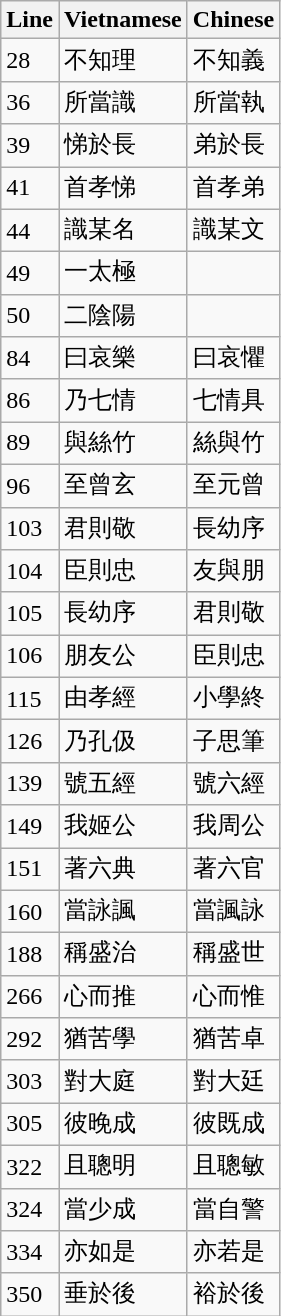<table class="wikitable">
<tr>
<th>Line</th>
<th>Vietnamese</th>
<th>Chinese</th>
</tr>
<tr>
<td>28</td>
<td>不知理</td>
<td>不知義</td>
</tr>
<tr>
<td>36</td>
<td>所當識</td>
<td>所當執</td>
</tr>
<tr>
<td>39</td>
<td>悌於長</td>
<td>弟於長</td>
</tr>
<tr>
<td>41</td>
<td>首孝悌</td>
<td>首孝弟</td>
</tr>
<tr>
<td>44</td>
<td>識某名</td>
<td>識某文</td>
</tr>
<tr>
<td>49</td>
<td>一太極</td>
<td></td>
</tr>
<tr>
<td>50</td>
<td>二陰陽</td>
<td></td>
</tr>
<tr>
<td>84</td>
<td>曰哀樂</td>
<td>曰哀懼</td>
</tr>
<tr>
<td>86</td>
<td>乃七情</td>
<td>七情具</td>
</tr>
<tr>
<td>89</td>
<td>與絲竹</td>
<td>絲與竹</td>
</tr>
<tr>
<td>96</td>
<td>至曾玄</td>
<td>至元曾</td>
</tr>
<tr>
<td>103</td>
<td>君則敬</td>
<td>長幼序</td>
</tr>
<tr>
<td>104</td>
<td>臣則忠</td>
<td>友與朋</td>
</tr>
<tr>
<td>105</td>
<td>長幼序</td>
<td>君則敬</td>
</tr>
<tr>
<td>106</td>
<td>朋友公</td>
<td>臣則忠</td>
</tr>
<tr>
<td>115</td>
<td>由孝經</td>
<td>小學終</td>
</tr>
<tr>
<td>126</td>
<td>乃孔伋</td>
<td>子思筆</td>
</tr>
<tr>
<td>139</td>
<td>號五經</td>
<td>號六經</td>
</tr>
<tr>
<td>149</td>
<td>我姬公</td>
<td>我周公</td>
</tr>
<tr>
<td>151</td>
<td>著六典</td>
<td>著六官</td>
</tr>
<tr>
<td>160</td>
<td>當詠諷</td>
<td>當諷詠</td>
</tr>
<tr>
<td>188</td>
<td>稱盛治</td>
<td>稱盛世</td>
</tr>
<tr>
<td>266</td>
<td>心而推</td>
<td>心而惟</td>
</tr>
<tr>
<td>292</td>
<td>猶苦學</td>
<td>猶苦卓</td>
</tr>
<tr>
<td>303</td>
<td>對大庭</td>
<td>對大廷</td>
</tr>
<tr>
<td>305</td>
<td>彼晚成</td>
<td>彼既成</td>
</tr>
<tr>
<td>322</td>
<td>且聰明</td>
<td>且聰敏</td>
</tr>
<tr>
<td>324</td>
<td>當少成</td>
<td>當自警</td>
</tr>
<tr>
<td>334</td>
<td>亦如是</td>
<td>亦若是</td>
</tr>
<tr>
<td>350</td>
<td>垂於後</td>
<td>裕於後</td>
</tr>
</table>
